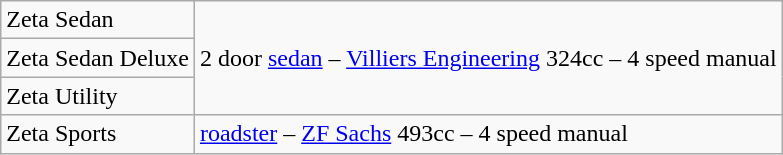<table class=wikitable>
<tr>
<td>Zeta Sedan</td>
<td rowspan=3>2 door <a href='#'>sedan</a> – <a href='#'>Villiers Engineering</a> 324cc – 4 speed manual</td>
</tr>
<tr>
<td>Zeta Sedan Deluxe</td>
</tr>
<tr>
<td>Zeta Utility</td>
</tr>
<tr>
<td>Zeta Sports</td>
<td><a href='#'>roadster</a> – <a href='#'>ZF Sachs</a> 493cc – 4 speed manual</td>
</tr>
</table>
